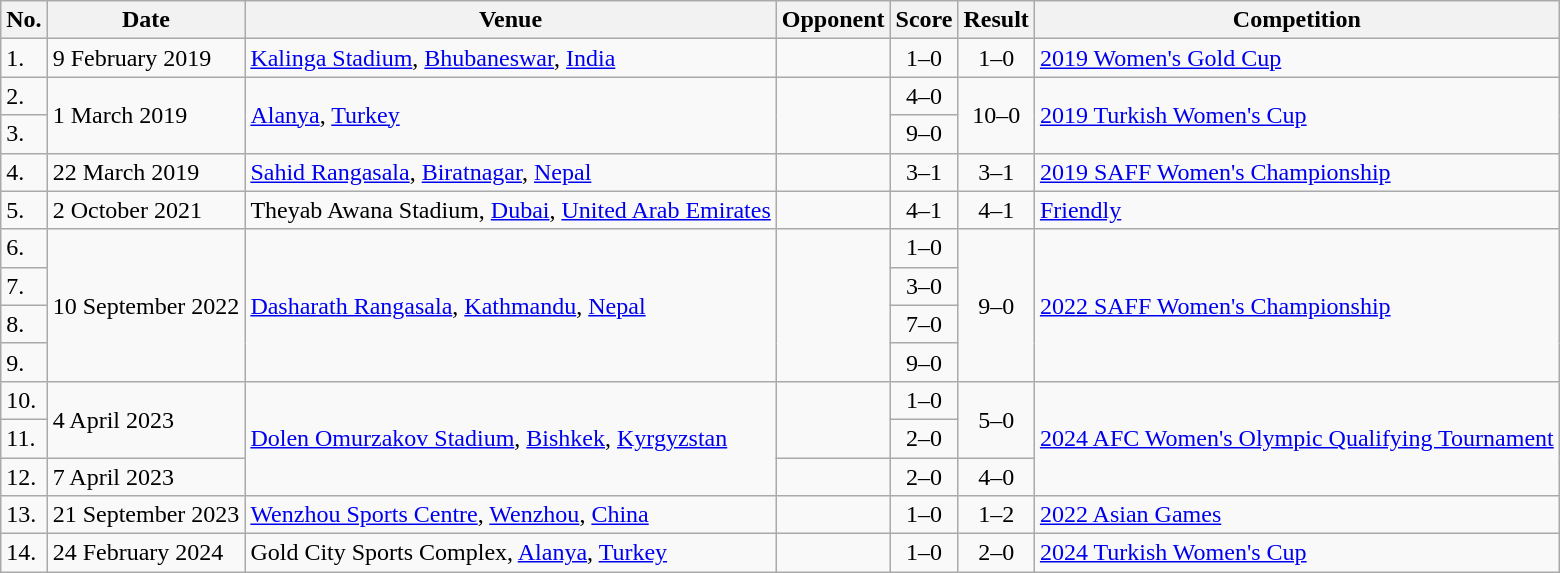<table class="wikitable">
<tr>
<th>No.</th>
<th>Date</th>
<th>Venue</th>
<th>Opponent</th>
<th>Score</th>
<th>Result</th>
<th>Competition</th>
</tr>
<tr>
<td>1.</td>
<td>9 February 2019</td>
<td><a href='#'>Kalinga Stadium</a>, <a href='#'>Bhubaneswar</a>, <a href='#'>India</a></td>
<td></td>
<td align=center>1–0</td>
<td align=center>1–0</td>
<td><a href='#'>2019 Women's Gold Cup</a></td>
</tr>
<tr>
<td>2.</td>
<td rowspan=2>1 March 2019</td>
<td rowspan=2><a href='#'>Alanya</a>, <a href='#'>Turkey</a></td>
<td rowspan=2></td>
<td align=center>4–0</td>
<td rowspan=2 align=center>10–0</td>
<td rowspan=2><a href='#'>2019 Turkish Women's Cup</a></td>
</tr>
<tr>
<td>3.</td>
<td align=center>9–0</td>
</tr>
<tr>
<td>4.</td>
<td>22 March 2019</td>
<td><a href='#'>Sahid Rangasala</a>, <a href='#'>Biratnagar</a>, <a href='#'>Nepal</a></td>
<td></td>
<td align=center>3–1</td>
<td align=center>3–1</td>
<td><a href='#'>2019 SAFF Women's Championship</a></td>
</tr>
<tr>
<td>5.</td>
<td>2 October 2021</td>
<td>Theyab Awana Stadium, <a href='#'>Dubai</a>, <a href='#'>United Arab Emirates</a></td>
<td></td>
<td align=center>4–1</td>
<td align=center>4–1</td>
<td><a href='#'>Friendly</a></td>
</tr>
<tr>
<td>6.</td>
<td rowspan=4>10 September 2022</td>
<td rowspan=4><a href='#'>Dasharath Rangasala</a>, <a href='#'>Kathmandu</a>, <a href='#'>Nepal</a></td>
<td rowspan=4></td>
<td align=center>1–0</td>
<td rowspan=4 align=center>9–0</td>
<td rowspan=4><a href='#'>2022 SAFF Women's Championship</a></td>
</tr>
<tr>
<td>7.</td>
<td align=center>3–0</td>
</tr>
<tr>
<td>8.</td>
<td align=center>7–0</td>
</tr>
<tr>
<td>9.</td>
<td align=center>9–0</td>
</tr>
<tr>
<td>10.</td>
<td rowspan=2>4 April 2023</td>
<td rowspan=3><a href='#'>Dolen Omurzakov Stadium</a>, <a href='#'>Bishkek</a>, <a href='#'>Kyrgyzstan</a></td>
<td rowspan=2></td>
<td align=center>1–0</td>
<td rowspan=2 align=center>5–0</td>
<td rowspan=3><a href='#'>2024 AFC Women's Olympic Qualifying Tournament</a></td>
</tr>
<tr>
<td>11.</td>
<td align=center>2–0</td>
</tr>
<tr>
<td>12.</td>
<td>7 April 2023</td>
<td></td>
<td align=center>2–0</td>
<td align=center>4–0</td>
</tr>
<tr>
<td>13.</td>
<td>21 September 2023</td>
<td><a href='#'>Wenzhou Sports Centre</a>, <a href='#'>Wenzhou</a>, <a href='#'>China</a></td>
<td></td>
<td align=center>1–0</td>
<td align=center>1–2</td>
<td><a href='#'>2022 Asian Games</a></td>
</tr>
<tr>
<td>14.</td>
<td>24 February 2024</td>
<td>Gold City Sports Complex, <a href='#'>Alanya</a>, <a href='#'>Turkey</a></td>
<td></td>
<td align=center>1–0</td>
<td align=center>2–0</td>
<td><a href='#'>2024 Turkish Women's Cup</a></td>
</tr>
</table>
